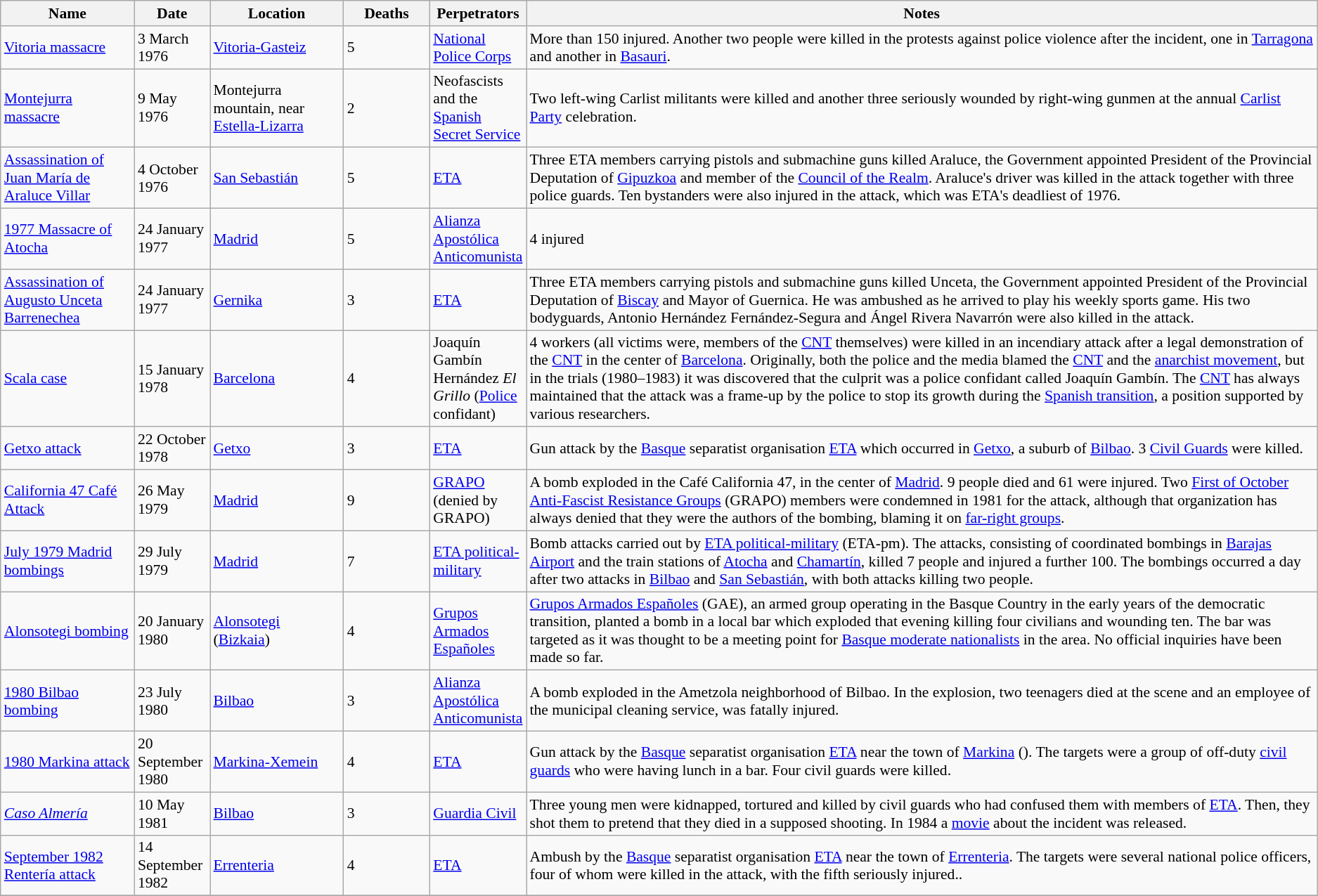<table class="sortable wikitable" style="font-size:90%;">
<tr>
<th style="width:120px;">Name</th>
<th style="width:65px;">Date</th>
<th style="width:120px;">Location</th>
<th style="width:75px;">Deaths</th>
<th style="width:75px;">Perpetrators</th>
<th class="unsortable">Notes</th>
</tr>
<tr>
<td><a href='#'>Vitoria massacre</a></td>
<td>3 March 1976</td>
<td><a href='#'>Vitoria-Gasteiz</a></td>
<td>5</td>
<td><a href='#'>National Police Corps</a></td>
<td>More than 150 injured. Another two people were killed in the protests against police violence after the incident, one in <a href='#'>Tarragona</a> and another in <a href='#'>Basauri</a>.</td>
</tr>
<tr>
<td><a href='#'>Montejurra massacre</a></td>
<td>9 May 1976</td>
<td>Montejurra mountain, near <a href='#'>Estella-Lizarra</a></td>
<td>2</td>
<td>Neofascists and the <a href='#'>Spanish Secret Service</a></td>
<td>Two left-wing Carlist militants were killed and another three seriously wounded by right-wing gunmen at the annual <a href='#'>Carlist Party</a> celebration.</td>
</tr>
<tr>
<td><a href='#'>Assassination of Juan María de Araluce Villar</a></td>
<td>4 October 1976</td>
<td><a href='#'>San Sebastián</a></td>
<td>5</td>
<td><a href='#'>ETA</a></td>
<td>Three ETA members carrying pistols and submachine guns killed Araluce, the Government appointed President of the Provincial Deputation of <a href='#'>Gipuzkoa</a> and member of the <a href='#'>Council of the Realm</a>. Araluce's driver was killed in the attack together with three police guards. Ten bystanders were also injured in the attack, which was ETA's deadliest of 1976.</td>
</tr>
<tr>
<td><a href='#'>1977 Massacre of Atocha</a></td>
<td>24 January 1977</td>
<td><a href='#'>Madrid</a></td>
<td>5</td>
<td><a href='#'>Alianza Apostólica Anticomunista</a></td>
<td>4 injured</td>
</tr>
<tr>
<td><a href='#'>Assassination of Augusto Unceta Barrenechea</a></td>
<td>24 January 1977</td>
<td><a href='#'>Gernika</a></td>
<td>3</td>
<td><a href='#'>ETA</a></td>
<td>Three ETA members carrying pistols and submachine guns killed Unceta, the Government appointed President of the Provincial Deputation of <a href='#'>Biscay</a> and Mayor of Guernica. He was ambushed as he arrived to play his weekly sports game. His two bodyguards, Antonio Hernández Fernández-Segura and Ángel Rivera Navarrón were also killed in the attack.</td>
</tr>
<tr>
<td><a href='#'>Scala case</a></td>
<td>15 January 1978</td>
<td><a href='#'>Barcelona</a></td>
<td>4</td>
<td>Joaquín Gambín Hernández <em>El Grillo</em> (<a href='#'>Police</a> confidant)</td>
<td>4 workers (all victims were, members of the <a href='#'>CNT</a> themselves) were killed in an incendiary attack after a legal demonstration of the <a href='#'>CNT</a> in the center of <a href='#'>Barcelona</a>. Originally, both the police and the media blamed the <a href='#'>CNT</a> and the <a href='#'>anarchist movement</a>, but in the trials (1980–1983) it was discovered that the culprit was a police confidant called Joaquín Gambín. The <a href='#'>CNT</a> has always maintained that the attack was a frame-up by the police to stop its growth during the <a href='#'>Spanish transition</a>, a position supported by various researchers.</td>
</tr>
<tr>
<td><a href='#'>Getxo attack</a></td>
<td>22 October 1978</td>
<td><a href='#'>Getxo</a></td>
<td>3</td>
<td><a href='#'>ETA</a></td>
<td>Gun attack by the <a href='#'>Basque</a> separatist organisation <a href='#'>ETA</a> which occurred in <a href='#'>Getxo</a>, a suburb of <a href='#'>Bilbao</a>. 3 <a href='#'>Civil Guards</a> were killed.</td>
</tr>
<tr>
<td><a href='#'>California 47 Café Attack</a></td>
<td>26 May 1979</td>
<td><a href='#'>Madrid</a></td>
<td>9</td>
<td><a href='#'>GRAPO</a> (denied by GRAPO)</td>
<td>A bomb exploded in the Café California 47, in the center of <a href='#'>Madrid</a>. 9 people died and 61 were injured. Two <a href='#'>First of October Anti-Fascist Resistance Groups</a> (GRAPO) members were condemned in 1981 for the attack, although that organization has always denied that they were the authors of the bombing, blaming it on <a href='#'>far-right groups</a>.</td>
</tr>
<tr>
<td><a href='#'>July 1979 Madrid bombings</a></td>
<td>29 July 1979</td>
<td><a href='#'>Madrid</a></td>
<td>7</td>
<td><a href='#'>ETA political-military</a></td>
<td>Bomb attacks carried out by <a href='#'>ETA political-military</a> (ETA-pm). The attacks, consisting of coordinated bombings in <a href='#'>Barajas Airport</a> and the train stations of <a href='#'>Atocha</a> and <a href='#'>Chamartín</a>, killed 7 people and injured a further 100. The bombings occurred a day after two attacks in <a href='#'>Bilbao</a> and <a href='#'>San Sebastián</a>, with both attacks killing two people.</td>
</tr>
<tr>
<td><a href='#'>Alonsotegi bombing</a></td>
<td>20 January 1980</td>
<td><a href='#'>Alonsotegi</a> (<a href='#'>Bizkaia</a>)</td>
<td>4</td>
<td><a href='#'>Grupos Armados Españoles</a></td>
<td><a href='#'>Grupos Armados Españoles</a> (GAE), an armed group operating in the Basque Country in the early years of the democratic transition, planted a bomb in a local bar which exploded that evening killing four civilians and wounding ten. The bar was targeted as it was thought to be a meeting point for <a href='#'>Basque moderate nationalists</a> in the area. No official inquiries have been made so far.</td>
</tr>
<tr>
<td><a href='#'>1980 Bilbao bombing</a></td>
<td>23 July 1980</td>
<td><a href='#'>Bilbao</a></td>
<td>3</td>
<td><a href='#'>Alianza Apostólica Anticomunista</a></td>
<td>A bomb exploded in the Ametzola neighborhood of Bilbao. In the explosion, two teenagers died at the scene and an employee of the municipal cleaning service, was fatally injured.</td>
</tr>
<tr>
<td><a href='#'>1980 Markina attack</a></td>
<td>20 September 1980</td>
<td><a href='#'>Markina-Xemein</a></td>
<td>4</td>
<td><a href='#'>ETA</a></td>
<td>Gun attack by the <a href='#'>Basque</a> separatist organisation <a href='#'>ETA</a> near the town of <a href='#'>Markina</a> (). The targets were a group of off-duty <a href='#'>civil guards</a> who were having lunch in a bar. Four civil guards were killed.</td>
</tr>
<tr>
<td><em><a href='#'>Caso Almería</a></em></td>
<td>10 May 1981</td>
<td><a href='#'>Bilbao</a></td>
<td>3</td>
<td><a href='#'>Guardia Civil</a></td>
<td>Three young men were kidnapped, tortured and killed by civil guards who had confused them with members of <a href='#'>ETA</a>. Then, they shot them to pretend that they died in a supposed shooting. In 1984 a <a href='#'>movie</a> about the incident was released.</td>
</tr>
<tr>
<td><a href='#'>September 1982 Rentería attack</a></td>
<td>14 September 1982</td>
<td><a href='#'>Errenteria</a></td>
<td>4</td>
<td><a href='#'>ETA</a></td>
<td>Ambush by the <a href='#'>Basque</a> separatist organisation <a href='#'>ETA</a> near the town of <a href='#'>Errenteria</a>. The targets were several national police officers, four of whom were killed in the attack, with the fifth seriously injured..</td>
</tr>
<tr>
</tr>
</table>
